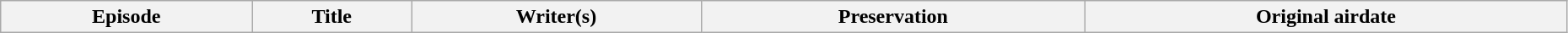<table class="wikitable plainrowheaders" style="width:98%;">
<tr>
<th>Episode</th>
<th>Title</th>
<th>Writer(s)</th>
<th>Preservation</th>
<th>Original airdate<br>





































</th>
</tr>
</table>
